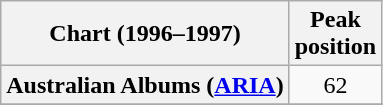<table class="wikitable plainrowheaders sortable" style="text-align:center;">
<tr>
<th scope="col">Chart (1996–1997)</th>
<th scope="col">Peak<br>position</th>
</tr>
<tr>
<th scope="row">Australian Albums (<a href='#'>ARIA</a>)</th>
<td>62</td>
</tr>
<tr>
</tr>
<tr>
</tr>
<tr>
</tr>
</table>
